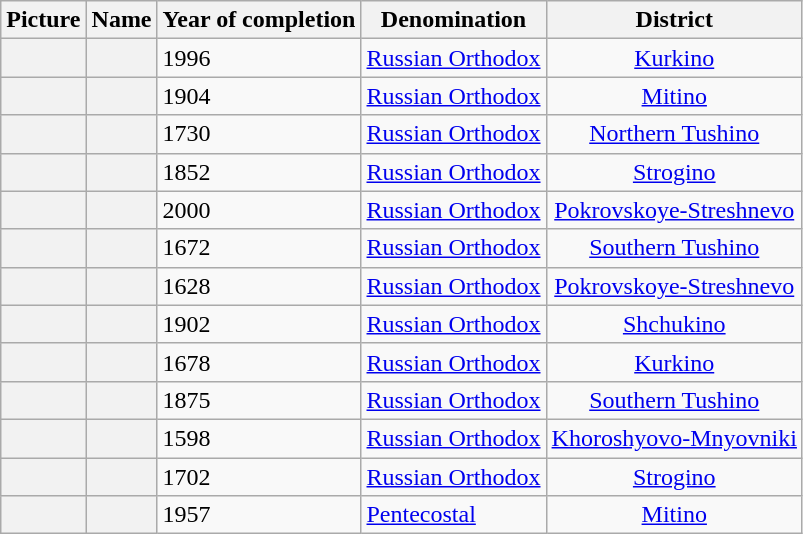<table class="wikitable sortable plainrowheaders">
<tr>
<th scope="col" class="unsortable">Picture</th>
<th scope="col">Name</th>
<th scope="col">Year of completion</th>
<th scope="col">Denomination</th>
<th scope="col">District</th>
</tr>
<tr>
<th scope="row"></th>
<th scope="row"><br><small></small></th>
<td>1996</td>
<td><a href='#'>Russian Orthodox</a></td>
<td style="text-align:center;"><a href='#'>Kurkino</a><br></td>
</tr>
<tr>
<th scope="row"></th>
<th scope="row"><br><small></small></th>
<td>1904</td>
<td><a href='#'>Russian Orthodox</a></td>
<td style="text-align:center;"><a href='#'>Mitino</a><br></td>
</tr>
<tr>
<th scope="row"></th>
<th scope="row"><br><small></small></th>
<td>1730</td>
<td><a href='#'>Russian Orthodox</a></td>
<td style="text-align:center;"><a href='#'>Northern Tushino</a><br></td>
</tr>
<tr>
<th scope="row"></th>
<th scope="row"><br><small></small></th>
<td>1852</td>
<td><a href='#'>Russian Orthodox</a></td>
<td style="text-align:center;"><a href='#'>Strogino</a><br></td>
</tr>
<tr>
<th scope="row"></th>
<th scope="row"><br><small></small></th>
<td>2000</td>
<td><a href='#'>Russian Orthodox</a></td>
<td style="text-align:center;"><a href='#'>Pokrovskoye-Streshnevo</a><br></td>
</tr>
<tr>
<th scope="row"></th>
<th scope="row"><br><small></small></th>
<td>1672</td>
<td><a href='#'>Russian Orthodox</a></td>
<td style="text-align:center;"><a href='#'>Southern Tushino</a><br></td>
</tr>
<tr>
<th scope="row"></th>
<th scope="row"><br><small></small></th>
<td>1628</td>
<td><a href='#'>Russian Orthodox</a></td>
<td style="text-align:center;"><a href='#'>Pokrovskoye-Streshnevo</a><br></td>
</tr>
<tr>
<th scope="row"></th>
<th scope="row"><br><small></small></th>
<td>1902</td>
<td><a href='#'>Russian Orthodox</a></td>
<td style="text-align:center;"><a href='#'>Shchukino</a><br></td>
</tr>
<tr>
<th scope="row"></th>
<th scope="row"><br><small></small></th>
<td>1678</td>
<td><a href='#'>Russian Orthodox</a></td>
<td style="text-align:center;"><a href='#'>Kurkino</a><br></td>
</tr>
<tr>
<th scope="row"></th>
<th scope="row"><br><small></small></th>
<td>1875</td>
<td><a href='#'>Russian Orthodox</a></td>
<td style="text-align:center;"><a href='#'>Southern Tushino</a><br></td>
</tr>
<tr>
<th scope="row"></th>
<th scope="row"><br><small></small></th>
<td>1598</td>
<td><a href='#'>Russian Orthodox</a></td>
<td style="text-align:center;"><a href='#'>Khoroshyovo-Mnyovniki</a><br></td>
</tr>
<tr>
<th scope="row"></th>
<th scope="row"><br><small></small></th>
<td>1702</td>
<td><a href='#'>Russian Orthodox</a></td>
<td style="text-align:center;"><a href='#'>Strogino</a><br></td>
</tr>
<tr>
<th scope="row"></th>
<th scope="row"><br><small></small></th>
<td>1957</td>
<td><a href='#'>Pentecostal</a></td>
<td style="text-align:center;"><a href='#'>Mitino</a><br></td>
</tr>
</table>
